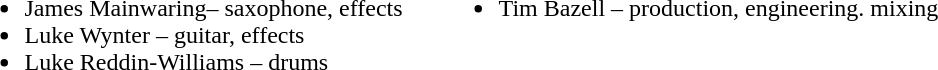<table style="background-color: transparent">
<tr>
<td style="vertical-align: top"><br><ul><li>James Mainwaring– saxophone, effects</li><li>Luke Wynter – guitar, effects</li><li>Luke Reddin-Williams – drums</li></ul></td>
<td style="width: 1em"></td>
<td style="vertical-align: top"><br><ul><li>Tim Bazell – production, engineering. mixing</li></ul></td>
</tr>
</table>
